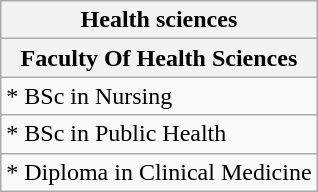<table class="wikitable" "text-align:center">
<tr>
<th colspan=4>Health sciences</th>
</tr>
<tr>
<th>Faculty Of Health Sciences</th>
</tr>
<tr>
<td>* BSc in Nursing</td>
</tr>
<tr>
<td>* BSc in Public Health</td>
</tr>
<tr>
<td>* Diploma in Clinical Medicine</td>
</tr>
</table>
